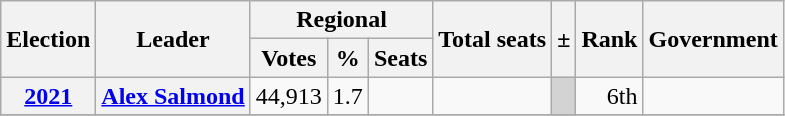<table class="wikitable" style="text-align:right">
<tr>
<th rowspan="2">Election</th>
<th rowspan="2">Leader</th>
<th colspan="3">Regional</th>
<th rowspan="2">Total seats</th>
<th rowspan="2">±</th>
<th rowspan="2">Rank</th>
<th rowspan="2">Government</th>
</tr>
<tr>
<th>Votes</th>
<th>%</th>
<th>Seats</th>
</tr>
<tr>
<th><a href='#'>2021</a></th>
<th><a href='#'>Alex Salmond</a></th>
<td>44,913</td>
<td>1.7</td>
<td></td>
<td></td>
<td bgcolor="lightgrey"></td>
<td> 6th</td>
<td></td>
</tr>
<tr>
</tr>
</table>
